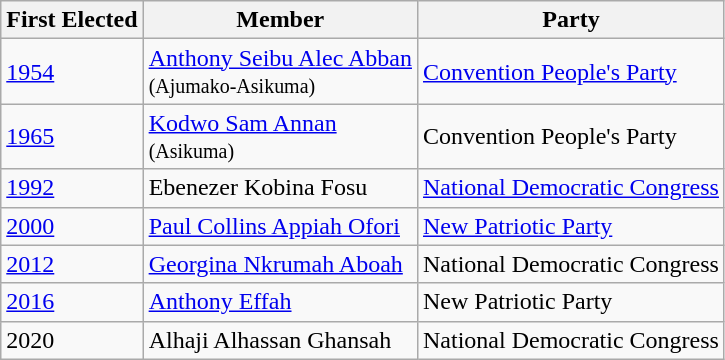<table class="wikitable">
<tr>
<th>First Elected</th>
<th>Member</th>
<th>Party</th>
</tr>
<tr>
<td><a href='#'>1954</a></td>
<td><a href='#'>Anthony Seibu Alec Abban</a><br><small>(Ajumako-Asikuma)</small></td>
<td><a href='#'>Convention People's Party</a></td>
</tr>
<tr>
<td><a href='#'>1965</a></td>
<td><a href='#'>Kodwo Sam Annan</a><br><small>(Asikuma)</small></td>
<td>Convention People's Party</td>
</tr>
<tr>
<td><a href='#'>1992</a></td>
<td>Ebenezer Kobina Fosu</td>
<td><a href='#'>National Democratic Congress</a></td>
</tr>
<tr>
<td><a href='#'>2000</a></td>
<td><a href='#'>Paul Collins Appiah Ofori</a></td>
<td><a href='#'>New Patriotic Party</a></td>
</tr>
<tr>
<td><a href='#'>2012</a></td>
<td><a href='#'>Georgina Nkrumah Aboah</a></td>
<td>National Democratic Congress</td>
</tr>
<tr>
<td><a href='#'>2016</a></td>
<td><a href='#'>Anthony Effah</a></td>
<td>New Patriotic Party</td>
</tr>
<tr>
<td>2020</td>
<td>Alhaji Alhassan Ghansah</td>
<td>National Democratic Congress</td>
</tr>
</table>
